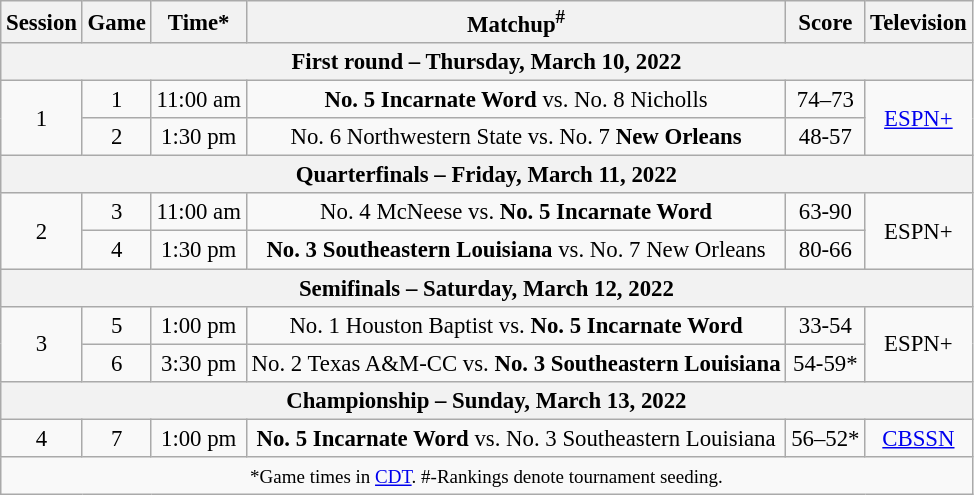<table class="wikitable" style="font-size: 95%;text-align:center">
<tr>
<th>Session</th>
<th>Game</th>
<th>Time*</th>
<th>Matchup<sup>#</sup></th>
<th>Score</th>
<th>Television</th>
</tr>
<tr>
<th colspan="6">First round – Thursday, March 10, 2022</th>
</tr>
<tr>
<td rowspan="2">1</td>
<td>1</td>
<td>11:00 am</td>
<td><strong>No. 5 Incarnate Word</strong> vs. No. 8 Nicholls</td>
<td>74–73</td>
<td rowspan="2"><a href='#'>ESPN+</a></td>
</tr>
<tr>
<td>2</td>
<td>1:30 pm</td>
<td>No. 6 Northwestern State vs. No. 7 <strong>New Orleans</strong></td>
<td>48-57</td>
</tr>
<tr>
<th colspan="6">Quarterfinals – Friday, March 11, 2022</th>
</tr>
<tr>
<td rowspan="2">2</td>
<td>3</td>
<td>11:00 am</td>
<td>No. 4 McNeese vs. <strong>No. 5 Incarnate Word</strong></td>
<td>63-90</td>
<td rowspan="2">ESPN+</td>
</tr>
<tr>
<td>4</td>
<td>1:30 pm</td>
<td><strong>No. 3 Southeastern Louisiana</strong> vs. No. 7 New Orleans</td>
<td>80-66</td>
</tr>
<tr>
<th colspan="6">Semifinals – Saturday, March 12, 2022</th>
</tr>
<tr>
<td rowspan="2">3</td>
<td>5</td>
<td>1:00 pm</td>
<td>No. 1 Houston Baptist vs. <strong>No. 5 Incarnate Word</strong></td>
<td>33-54</td>
<td rowspan="2">ESPN+</td>
</tr>
<tr>
<td>6</td>
<td>3:30 pm</td>
<td>No. 2 Texas A&M-CC vs. <strong>No. 3 Southeastern Louisiana</strong></td>
<td>54-59*</td>
</tr>
<tr>
<th colspan="6">Championship – Sunday, March 13, 2022</th>
</tr>
<tr>
<td rowspan="1">4</td>
<td>7</td>
<td>1:00 pm</td>
<td><strong>No. 5 Incarnate Word</strong> vs. No. 3 Southeastern Louisiana</td>
<td>56–52*</td>
<td rowspan="1"><a href='#'>CBSSN</a></td>
</tr>
<tr>
<td colspan="6"><small>*Game times in <a href='#'>CDT</a>. #-Rankings denote tournament seeding.</small></td>
</tr>
</table>
